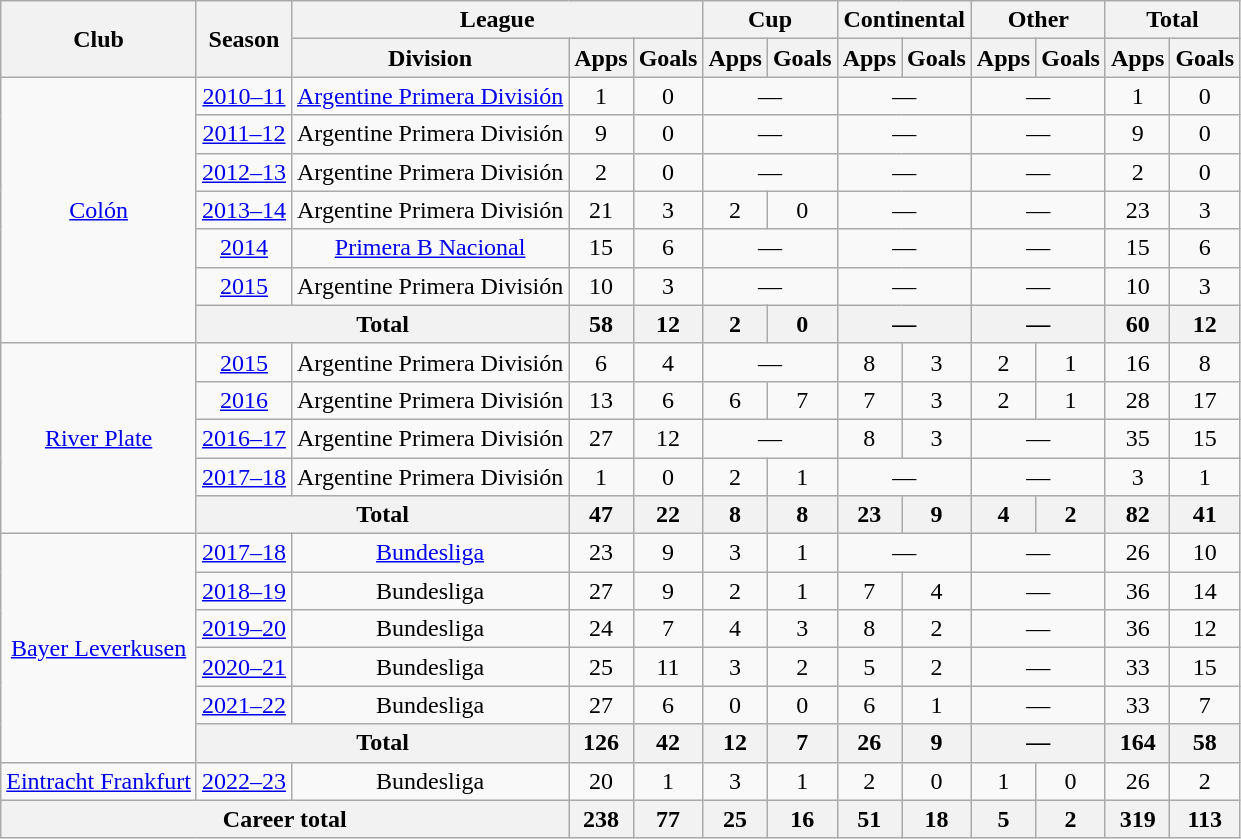<table class="wikitable" style="text-align:center">
<tr>
<th rowspan=2>Club</th>
<th rowspan=2>Season</th>
<th colspan=3>League</th>
<th colspan=2>Cup</th>
<th colspan=2>Continental</th>
<th colspan=2>Other</th>
<th colspan=2>Total</th>
</tr>
<tr>
<th>Division</th>
<th>Apps</th>
<th>Goals</th>
<th>Apps</th>
<th>Goals</th>
<th>Apps</th>
<th>Goals</th>
<th>Apps</th>
<th>Goals</th>
<th>Apps</th>
<th>Goals</th>
</tr>
<tr>
<td rowspan=7><a href='#'>Colón</a></td>
<td><a href='#'>2010–11</a></td>
<td><a href='#'>Argentine Primera División</a></td>
<td>1</td>
<td>0</td>
<td colspan=2>—</td>
<td colspan=2>—</td>
<td colspan=2>—</td>
<td>1</td>
<td>0</td>
</tr>
<tr>
<td><a href='#'>2011–12</a></td>
<td>Argentine Primera División</td>
<td>9</td>
<td>0</td>
<td colspan=2>—</td>
<td colspan=2>—</td>
<td colspan=2>—</td>
<td>9</td>
<td>0</td>
</tr>
<tr>
<td><a href='#'>2012–13</a></td>
<td>Argentine Primera División</td>
<td>2</td>
<td>0</td>
<td colspan=2>—</td>
<td colspan=2>—</td>
<td colspan=2>—</td>
<td>2</td>
<td>0</td>
</tr>
<tr>
<td><a href='#'>2013–14</a></td>
<td>Argentine Primera División</td>
<td>21</td>
<td>3</td>
<td>2</td>
<td>0</td>
<td colspan=2>—</td>
<td colspan=2>—</td>
<td>23</td>
<td>3</td>
</tr>
<tr>
<td><a href='#'>2014</a></td>
<td><a href='#'>Primera B Nacional</a></td>
<td>15</td>
<td>6</td>
<td colspan=2>—</td>
<td colspan=2>—</td>
<td colspan=2>—</td>
<td>15</td>
<td>6</td>
</tr>
<tr>
<td><a href='#'>2015</a></td>
<td>Argentine Primera División</td>
<td>10</td>
<td>3</td>
<td colspan=2>—</td>
<td colspan=2>—</td>
<td colspan=2>—</td>
<td>10</td>
<td>3</td>
</tr>
<tr>
<th colspan=2>Total</th>
<th>58</th>
<th>12</th>
<th>2</th>
<th>0</th>
<th colspan=2>—</th>
<th colspan=2>—</th>
<th>60</th>
<th>12</th>
</tr>
<tr>
<td rowspan=5><a href='#'>River Plate</a></td>
<td><a href='#'>2015</a></td>
<td>Argentine Primera División</td>
<td>6</td>
<td>4</td>
<td colspan=2>—</td>
<td>8</td>
<td>3</td>
<td>2</td>
<td>1</td>
<td>16</td>
<td>8</td>
</tr>
<tr>
<td><a href='#'>2016</a></td>
<td>Argentine Primera División</td>
<td>13</td>
<td>6</td>
<td>6</td>
<td>7</td>
<td>7</td>
<td>3</td>
<td>2</td>
<td>1</td>
<td>28</td>
<td>17</td>
</tr>
<tr>
<td><a href='#'>2016–17</a></td>
<td>Argentine Primera División</td>
<td>27</td>
<td>12</td>
<td colspan=2>—</td>
<td>8</td>
<td>3</td>
<td colspan=2>—</td>
<td>35</td>
<td>15</td>
</tr>
<tr>
<td><a href='#'>2017–18</a></td>
<td>Argentine Primera División</td>
<td>1</td>
<td>0</td>
<td>2</td>
<td>1</td>
<td colspan=2>—</td>
<td colspan=2>—</td>
<td>3</td>
<td>1</td>
</tr>
<tr>
<th colspan=2>Total</th>
<th>47</th>
<th>22</th>
<th>8</th>
<th>8</th>
<th>23</th>
<th>9</th>
<th>4</th>
<th>2</th>
<th>82</th>
<th>41</th>
</tr>
<tr>
<td rowspan=6><a href='#'>Bayer Leverkusen</a></td>
<td><a href='#'>2017–18</a></td>
<td><a href='#'>Bundesliga</a></td>
<td>23</td>
<td>9</td>
<td>3</td>
<td>1</td>
<td colspan=2>—</td>
<td colspan=2>—</td>
<td>26</td>
<td>10</td>
</tr>
<tr>
<td><a href='#'>2018–19</a></td>
<td>Bundesliga</td>
<td>27</td>
<td>9</td>
<td>2</td>
<td>1</td>
<td>7</td>
<td>4</td>
<td colspan=2>—</td>
<td>36</td>
<td>14</td>
</tr>
<tr>
<td><a href='#'>2019–20</a></td>
<td>Bundesliga</td>
<td>24</td>
<td>7</td>
<td>4</td>
<td>3</td>
<td>8</td>
<td>2</td>
<td colspan=2>—</td>
<td>36</td>
<td>12</td>
</tr>
<tr>
<td><a href='#'>2020–21</a></td>
<td>Bundesliga</td>
<td>25</td>
<td>11</td>
<td>3</td>
<td>2</td>
<td>5</td>
<td>2</td>
<td colspan=2>—</td>
<td>33</td>
<td>15</td>
</tr>
<tr>
<td><a href='#'>2021–22</a></td>
<td>Bundesliga</td>
<td>27</td>
<td>6</td>
<td>0</td>
<td>0</td>
<td>6</td>
<td>1</td>
<td colspan=2>—</td>
<td>33</td>
<td>7</td>
</tr>
<tr>
<th colspan=2>Total</th>
<th>126</th>
<th>42</th>
<th>12</th>
<th>7</th>
<th>26</th>
<th>9</th>
<th colspan=2>—</th>
<th>164</th>
<th>58</th>
</tr>
<tr>
<td><a href='#'>Eintracht Frankfurt</a></td>
<td><a href='#'>2022–23</a></td>
<td>Bundesliga</td>
<td>20</td>
<td>1</td>
<td>3</td>
<td>1</td>
<td>2</td>
<td>0</td>
<td>1</td>
<td>0</td>
<td>26</td>
<td>2</td>
</tr>
<tr>
<th colspan=3>Career total</th>
<th>238</th>
<th>77</th>
<th>25</th>
<th>16</th>
<th>51</th>
<th>18</th>
<th>5</th>
<th>2</th>
<th>319</th>
<th>113</th>
</tr>
</table>
